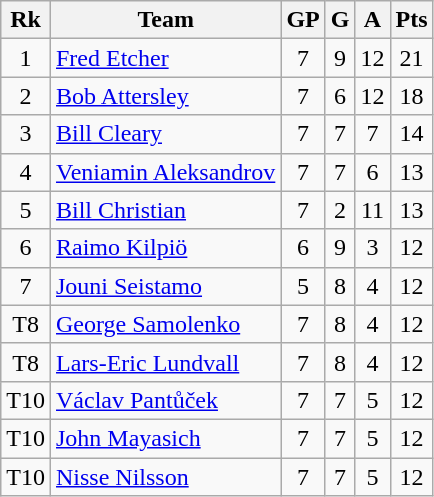<table class="wikitable" style="text-align:center">
<tr>
<th>Rk</th>
<th>Team</th>
<th>GP</th>
<th>G</th>
<th>A</th>
<th>Pts</th>
</tr>
<tr>
<td>1</td>
<td align=left> <a href='#'>Fred Etcher</a></td>
<td>7</td>
<td>9</td>
<td>12</td>
<td>21</td>
</tr>
<tr>
<td>2</td>
<td align=left> <a href='#'>Bob Attersley</a></td>
<td>7</td>
<td>6</td>
<td>12</td>
<td>18</td>
</tr>
<tr>
<td>3</td>
<td align=left> <a href='#'>Bill Cleary</a></td>
<td>7</td>
<td>7</td>
<td>7</td>
<td>14</td>
</tr>
<tr>
<td>4</td>
<td align=left> <a href='#'>Veniamin Aleksandrov</a></td>
<td>7</td>
<td>7</td>
<td>6</td>
<td>13</td>
</tr>
<tr>
<td>5</td>
<td align=left> <a href='#'>Bill Christian</a></td>
<td>7</td>
<td>2</td>
<td>11</td>
<td>13</td>
</tr>
<tr>
<td>6</td>
<td align=left> <a href='#'>Raimo Kilpiö</a></td>
<td>6</td>
<td>9</td>
<td>3</td>
<td>12</td>
</tr>
<tr>
<td>7</td>
<td align=left> <a href='#'>Jouni Seistamo</a></td>
<td>5</td>
<td>8</td>
<td>4</td>
<td>12</td>
</tr>
<tr>
<td>T8</td>
<td align=left> <a href='#'>George Samolenko</a></td>
<td>7</td>
<td>8</td>
<td>4</td>
<td>12</td>
</tr>
<tr>
<td>T8</td>
<td align=left> <a href='#'>Lars-Eric Lundvall</a></td>
<td>7</td>
<td>8</td>
<td>4</td>
<td>12</td>
</tr>
<tr>
<td>T10</td>
<td align=left> <a href='#'>Václav Pantůček</a></td>
<td>7</td>
<td>7</td>
<td>5</td>
<td>12</td>
</tr>
<tr>
<td>T10</td>
<td align=left> <a href='#'>John Mayasich</a></td>
<td>7</td>
<td>7</td>
<td>5</td>
<td>12</td>
</tr>
<tr>
<td>T10</td>
<td align=left> <a href='#'>Nisse Nilsson</a></td>
<td>7</td>
<td>7</td>
<td>5</td>
<td>12</td>
</tr>
</table>
